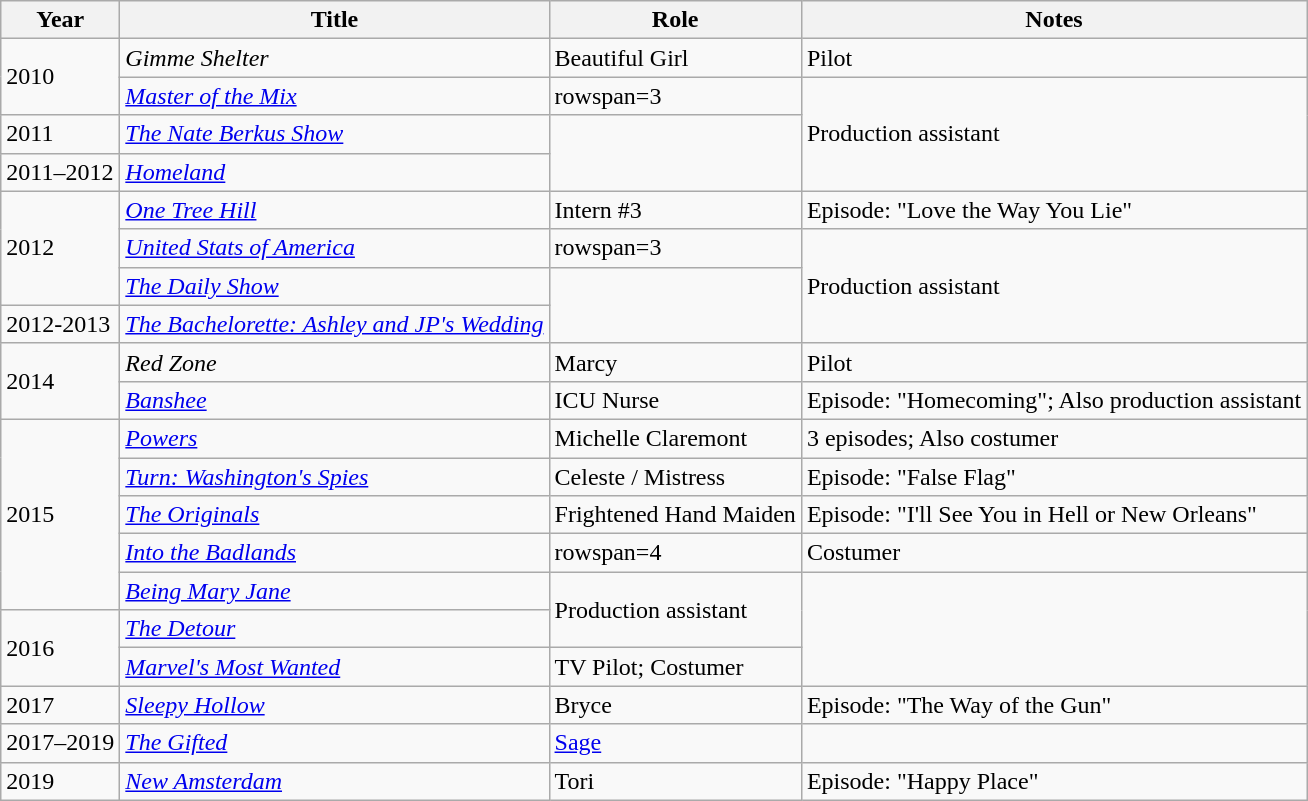<table class="wikitable sortable">
<tr>
<th>Year</th>
<th>Title</th>
<th>Role</th>
<th class="unsortable">Notes</th>
</tr>
<tr>
<td rowspan="2">2010</td>
<td><em>Gimme Shelter</em></td>
<td>Beautiful Girl</td>
<td>Pilot</td>
</tr>
<tr>
<td><em><a href='#'>Master of the Mix</a></em></td>
<td>rowspan=3 </td>
<td rowspan=3>Production assistant</td>
</tr>
<tr>
<td>2011</td>
<td><em><a href='#'>The Nate Berkus Show</a></em></td>
</tr>
<tr>
<td>2011–2012</td>
<td><em><a href='#'>Homeland</a></em></td>
</tr>
<tr>
<td rowspan="3">2012</td>
<td><em><a href='#'>One Tree Hill</a></em></td>
<td>Intern #3</td>
<td>Episode: "Love the Way You Lie"</td>
</tr>
<tr>
<td><em><a href='#'>United Stats of America</a></em></td>
<td>rowspan=3 </td>
<td rowspan=3>Production assistant</td>
</tr>
<tr>
<td><em><a href='#'>The Daily Show</a></em></td>
</tr>
<tr>
<td>2012-2013</td>
<td><em><a href='#'>The Bachelorette: Ashley and JP's Wedding</a></em></td>
</tr>
<tr>
<td rowspan="2">2014</td>
<td><em>Red Zone</em></td>
<td>Marcy</td>
<td>Pilot</td>
</tr>
<tr>
<td><em><a href='#'>Banshee</a></em></td>
<td>ICU Nurse</td>
<td>Episode: "Homecoming"; Also production assistant</td>
</tr>
<tr>
<td rowspan="5">2015</td>
<td><em><a href='#'>Powers</a></em></td>
<td>Michelle Claremont</td>
<td>3 episodes; Also costumer</td>
</tr>
<tr>
<td><em><a href='#'>Turn: Washington's Spies</a></em></td>
<td>Celeste / Mistress</td>
<td>Episode: "False Flag"</td>
</tr>
<tr>
<td><em><a href='#'>The Originals</a></em></td>
<td>Frightened Hand Maiden</td>
<td>Episode: "I'll See You in Hell or New Orleans"</td>
</tr>
<tr>
<td><em><a href='#'>Into the Badlands</a></em></td>
<td>rowspan=4 </td>
<td>Costumer</td>
</tr>
<tr>
<td><em><a href='#'>Being Mary Jane</a></em></td>
<td rowspan=2>Production assistant</td>
</tr>
<tr>
<td rowspan="2">2016</td>
<td><em><a href='#'>The Detour</a></em></td>
</tr>
<tr>
<td><em><a href='#'>Marvel's Most Wanted</a></em></td>
<td>TV Pilot; Costumer</td>
</tr>
<tr>
<td>2017</td>
<td><em><a href='#'>Sleepy Hollow</a></em></td>
<td>Bryce</td>
<td>Episode: "The Way of the Gun"</td>
</tr>
<tr>
<td>2017–2019</td>
<td><em><a href='#'>The Gifted</a></em></td>
<td><a href='#'>Sage</a></td>
<td></td>
</tr>
<tr>
<td>2019</td>
<td><em><a href='#'>New Amsterdam</a></em></td>
<td>Tori</td>
<td>Episode: "Happy Place"</td>
</tr>
</table>
